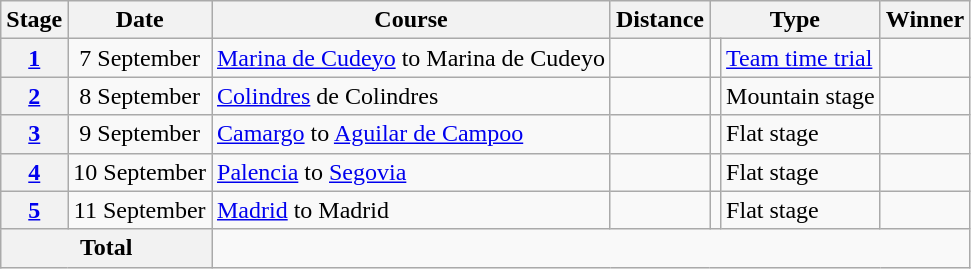<table class="wikitable">
<tr>
<th scope="col">Stage</th>
<th scope="col">Date</th>
<th scope="col">Course</th>
<th scope="col">Distance</th>
<th scope="col" colspan="2">Type</th>
<th scope="col">Winner</th>
</tr>
<tr>
<th scope="row" style="text-align:center;"><a href='#'>1</a></th>
<td style="text-align:center;">7 September</td>
<td><a href='#'>Marina de Cudeyo</a> to Marina de Cudeyo</td>
<td style="text-align:center;"></td>
<td></td>
<td><a href='#'>Team time trial</a></td>
<td></td>
</tr>
<tr>
<th scope="row" style="text-align:center;"><a href='#'>2</a></th>
<td style="text-align:center;">8 September</td>
<td><a href='#'>Colindres</a> de Colindres</td>
<td style="text-align:center;"></td>
<td></td>
<td>Mountain stage</td>
<td></td>
</tr>
<tr>
<th scope="row" style="text-align:center;"><a href='#'>3</a></th>
<td style="text-align:center;">9 September</td>
<td><a href='#'>Camargo</a> to <a href='#'>Aguilar de Campoo</a></td>
<td style="text-align:center;"></td>
<td></td>
<td>Flat stage</td>
<td></td>
</tr>
<tr>
<th scope="row" style="text-align:center;"><a href='#'>4</a></th>
<td style="text-align:center;">10 September</td>
<td><a href='#'>Palencia</a> to <a href='#'>Segovia</a></td>
<td style="text-align:center;"></td>
<td></td>
<td>Flat stage</td>
<td></td>
</tr>
<tr>
<th scope="row" style="text-align:center;"><a href='#'>5</a></th>
<td style="text-align:center;">11 September</td>
<td><a href='#'>Madrid</a> to Madrid</td>
<td style="text-align:center;"></td>
<td></td>
<td>Flat stage</td>
<td></td>
</tr>
<tr>
<th colspan="2">Total</th>
<td colspan="5" style="text-align:center;"></td>
</tr>
</table>
